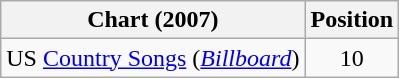<table class="wikitable sortable">
<tr>
<th scope="col">Chart (2007)</th>
<th scope="col">Position</th>
</tr>
<tr>
<td>US <a href='#'>Country Songs</a> (<em><a href='#'>Billboard</a></em>)</td>
<td align="center">10</td>
</tr>
</table>
